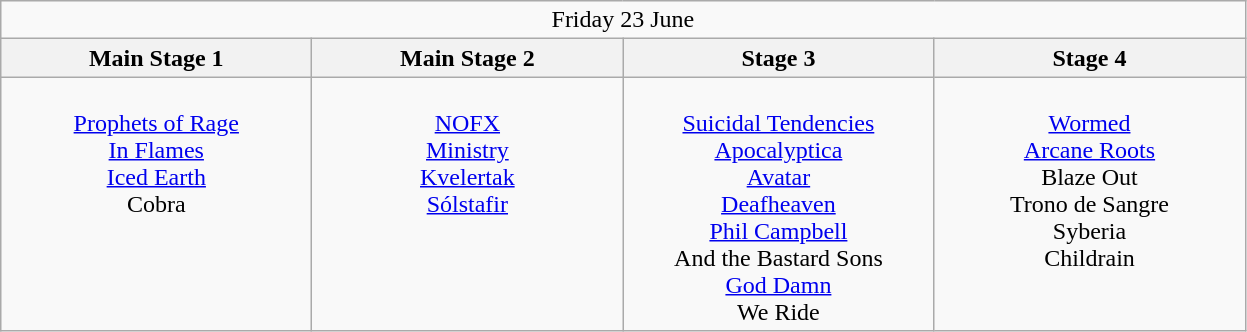<table class="wikitable">
<tr>
<td colspan="4" style="text-align:center;">Friday 23 June</td>
</tr>
<tr>
<th>Main Stage 1</th>
<th>Main Stage 2</th>
<th>Stage 3</th>
<th>Stage 4</th>
</tr>
<tr>
<td style="text-align:center; vertical-align:top; width:200px;"><br><a href='#'>Prophets of Rage</a><br>
<a href='#'>In Flames</a><br>
<a href='#'>Iced Earth</a><br>
Cobra<br></td>
<td style="text-align:center; vertical-align:top; width:200px;"><br><a href='#'>NOFX</a><br>
<a href='#'>Ministry</a><br>
<a href='#'>Kvelertak</a><br>
<a href='#'>Sólstafir</a><br></td>
<td style="text-align:center; vertical-align:top; width:200px;"><br><a href='#'>Suicidal Tendencies</a><br>
<a href='#'>Apocalyptica</a><br>
<a href='#'>Avatar</a><br>
<a href='#'>Deafheaven</a><br>
<a href='#'>Phil Campbell</a><br>
And the Bastard Sons<br>
<a href='#'>God Damn</a><br>
We Ride<br></td>
<td style="text-align:center; vertical-align:top; width:200px;"><br><a href='#'>Wormed</a><br>
<a href='#'>Arcane Roots</a><br>
Blaze Out<br>
Trono de Sangre<br>
Syberia<br>
Childrain<br></td>
</tr>
</table>
